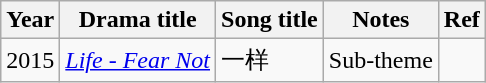<table class="wikitable sortable">
<tr>
<th>Year</th>
<th>Drama title</th>
<th>Song title</th>
<th class="unsortable">Notes</th>
<th class="unsortable">Ref</th>
</tr>
<tr>
<td>2015</td>
<td><em><a href='#'>Life - Fear Not</a></em></td>
<td>一样</td>
<td>Sub-theme</td>
<td></td>
</tr>
</table>
